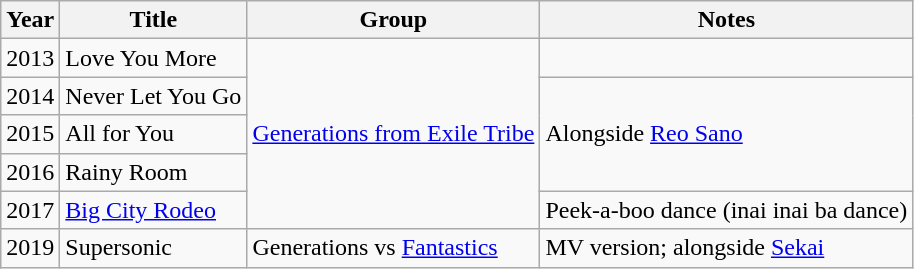<table class="wikitable">
<tr>
<th>Year</th>
<th>Title</th>
<th>Group</th>
<th>Notes</th>
</tr>
<tr>
<td>2013</td>
<td>Love You More</td>
<td rowspan="5"><a href='#'>Generations from Exile Tribe</a></td>
<td></td>
</tr>
<tr>
<td>2014</td>
<td>Never Let You Go</td>
<td rowspan="3">Alongside <a href='#'>Reo Sano</a></td>
</tr>
<tr>
<td>2015</td>
<td>All for You</td>
</tr>
<tr>
<td>2016</td>
<td>Rainy Room</td>
</tr>
<tr>
<td>2017</td>
<td><a href='#'>Big City Rodeo</a></td>
<td>Peek-a-boo dance (inai inai ba dance)</td>
</tr>
<tr>
<td>2019</td>
<td>Supersonic</td>
<td>Generations vs <a href='#'>Fantastics</a></td>
<td>MV version; alongside <a href='#'>Sekai</a></td>
</tr>
</table>
